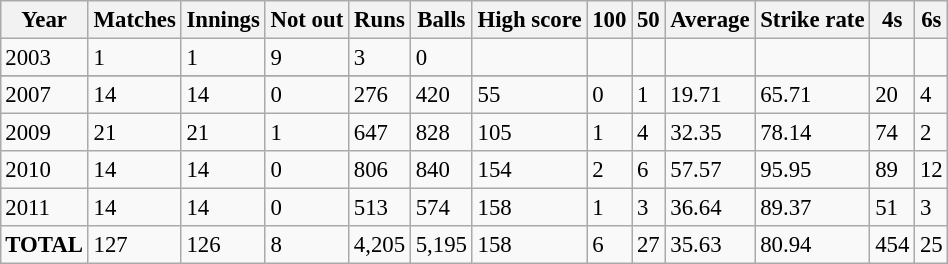<table class="wikitable sortable"  style="font-size:95%; margin:auto;">
<tr>
<th>Year</th>
<th>Matches</th>
<th>Innings</th>
<th>Not out</th>
<th>Runs</th>
<th>Balls</th>
<th>High score</th>
<th>100</th>
<th>50</th>
<th>Average</th>
<th>Strike rate</th>
<th>4s</th>
<th>6s</th>
</tr>
<tr>
<td>2003</td>
<td>1</td>
<td>1</td>
<td 0>9</td>
<td>3</td>
<td>0</td>
<td></td>
<td></td>
<td></td>
<td></td>
<td></td>
<td></td>
<td></td>
</tr>
<tr |>
</tr>
<tr>
<td>2007</td>
<td>14</td>
<td>14</td>
<td>0</td>
<td>276</td>
<td>420</td>
<td>55</td>
<td>0</td>
<td>1</td>
<td>19.71</td>
<td>65.71</td>
<td>20</td>
<td>4</td>
</tr>
<tr>
<td>2009</td>
<td>21</td>
<td>21</td>
<td>1</td>
<td>647</td>
<td>828</td>
<td>105</td>
<td>1</td>
<td>4</td>
<td>32.35</td>
<td>78.14</td>
<td>74</td>
<td>2</td>
</tr>
<tr>
<td>2010</td>
<td>14</td>
<td>14</td>
<td>0</td>
<td>806</td>
<td>840</td>
<td>154</td>
<td>2</td>
<td>6</td>
<td>57.57</td>
<td>95.95</td>
<td>89</td>
<td>12</td>
</tr>
<tr>
<td>2011</td>
<td>14</td>
<td>14</td>
<td>0</td>
<td>513</td>
<td>574</td>
<td>158</td>
<td>1</td>
<td>3</td>
<td>36.64</td>
<td>89.37</td>
<td>51</td>
<td>3</td>
</tr>
<tr class="sortbottom">
<td><strong>TOTAL</strong></td>
<td>127</td>
<td>126</td>
<td>8</td>
<td>4,205</td>
<td>5,195</td>
<td>158</td>
<td>6</td>
<td>27</td>
<td>35.63</td>
<td>80.94</td>
<td>454</td>
<td>25</td>
</tr>
</table>
